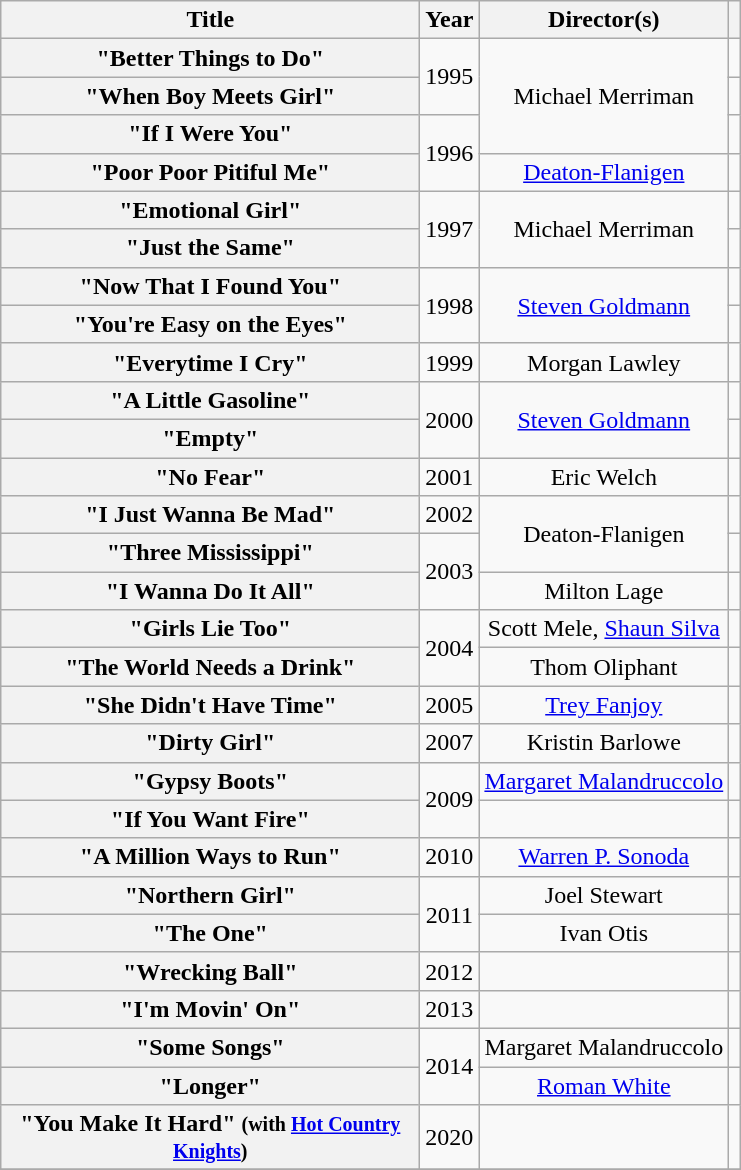<table class="wikitable plainrowheaders" style="text-align:center;">
<tr>
<th scope="col" style="width:17em;">Title</th>
<th scope="col">Year</th>
<th scope="col">Director(s)</th>
<th></th>
</tr>
<tr>
<th scope="row">"Better Things to Do"</th>
<td rowspan="2">1995</td>
<td rowspan="3">Michael Merriman</td>
<td></td>
</tr>
<tr>
<th scope="row">"When Boy Meets Girl"</th>
<td></td>
</tr>
<tr>
<th scope="row">"If I Were You"</th>
<td rowspan="2">1996</td>
<td></td>
</tr>
<tr>
<th scope="row">"Poor Poor Pitiful Me"</th>
<td><a href='#'>Deaton-Flanigen</a></td>
<td></td>
</tr>
<tr>
<th scope="row">"Emotional Girl"</th>
<td rowspan="2">1997</td>
<td rowspan="2">Michael Merriman</td>
<td></td>
</tr>
<tr>
<th scope="row">"Just the Same"</th>
<td></td>
</tr>
<tr>
<th scope="row">"Now That I Found You"</th>
<td rowspan="2">1998</td>
<td rowspan="2"><a href='#'>Steven Goldmann</a></td>
<td></td>
</tr>
<tr>
<th scope="row">"You're Easy on the Eyes"</th>
<td></td>
</tr>
<tr>
<th scope="row">"Everytime I Cry"</th>
<td>1999</td>
<td>Morgan Lawley</td>
<td></td>
</tr>
<tr>
<th scope="row">"A Little Gasoline"</th>
<td rowspan="2">2000</td>
<td rowspan="2"><a href='#'>Steven Goldmann</a></td>
<td></td>
</tr>
<tr>
<th scope="row">"Empty"</th>
<td></td>
</tr>
<tr>
<th scope="row">"No Fear"</th>
<td>2001</td>
<td>Eric Welch</td>
<td></td>
</tr>
<tr>
<th scope="row">"I Just Wanna Be Mad"</th>
<td>2002</td>
<td rowspan="2">Deaton-Flanigen</td>
<td></td>
</tr>
<tr>
<th scope="row">"Three Mississippi"</th>
<td rowspan="2">2003</td>
<td></td>
</tr>
<tr>
<th scope="row">"I Wanna Do It All" </th>
<td>Milton Lage</td>
<td></td>
</tr>
<tr>
<th scope="row">"Girls Lie Too"</th>
<td rowspan="2">2004</td>
<td>Scott Mele, <a href='#'>Shaun Silva</a></td>
<td></td>
</tr>
<tr>
<th scope="row">"The World Needs a Drink"</th>
<td>Thom Oliphant</td>
<td></td>
</tr>
<tr>
<th scope="row">"She Didn't Have Time"</th>
<td>2005</td>
<td><a href='#'>Trey Fanjoy</a></td>
<td></td>
</tr>
<tr>
<th scope="row">"Dirty Girl"</th>
<td>2007</td>
<td>Kristin Barlowe</td>
<td></td>
</tr>
<tr>
<th scope="row">"Gypsy Boots"</th>
<td rowspan="2">2009</td>
<td><a href='#'>Margaret Malandruccolo</a></td>
<td></td>
</tr>
<tr>
<th scope="row">"If You Want Fire"</th>
<td></td>
<td></td>
</tr>
<tr>
<th scope="row">"A Million Ways to Run"</th>
<td>2010</td>
<td><a href='#'>Warren P. Sonoda</a></td>
<td></td>
</tr>
<tr>
<th scope="row">"Northern Girl"</th>
<td rowspan="2">2011</td>
<td>Joel Stewart</td>
<td></td>
</tr>
<tr>
<th scope="row">"The One"</th>
<td>Ivan Otis</td>
<td></td>
</tr>
<tr>
<th scope="row">"Wrecking Ball"</th>
<td>2012</td>
<td></td>
<td></td>
</tr>
<tr>
<th scope="row">"I'm Movin' On" </th>
<td>2013</td>
<td></td>
<td></td>
</tr>
<tr>
<th scope="row">"Some Songs"</th>
<td rowspan="2">2014</td>
<td>Margaret Malandruccolo</td>
<td></td>
</tr>
<tr>
<th scope="row">"Longer"</th>
<td><a href='#'>Roman White</a></td>
<td></td>
</tr>
<tr>
<th scope="row">"You Make It Hard" <small>(with <a href='#'>Hot Country Knights</a>)</small></th>
<td>2020</td>
<td></td>
<td></td>
</tr>
<tr>
</tr>
</table>
